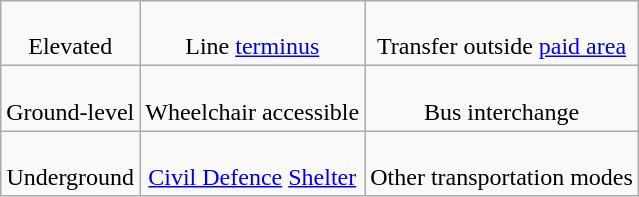<table class="wikitable" style="text-align:center;">
<tr>
<td><br>Elevated</td>
<td> <br>Line <a href='#'>terminus</a></td>
<td><br>Transfer outside <a href='#'>paid area</a></td>
</tr>
<tr>
<td><br>Ground-level</td>
<td style='border-style: none none none none;'><br>Wheelchair accessible</td>
<td><br>Bus interchange</td>
</tr>
<tr>
<td><br>Underground</td>
<td><br><a href='#'>Civil Defence</a> <a href='#'>Shelter</a></td>
<td>      <br> Other transportation modes</td>
</tr>
</table>
